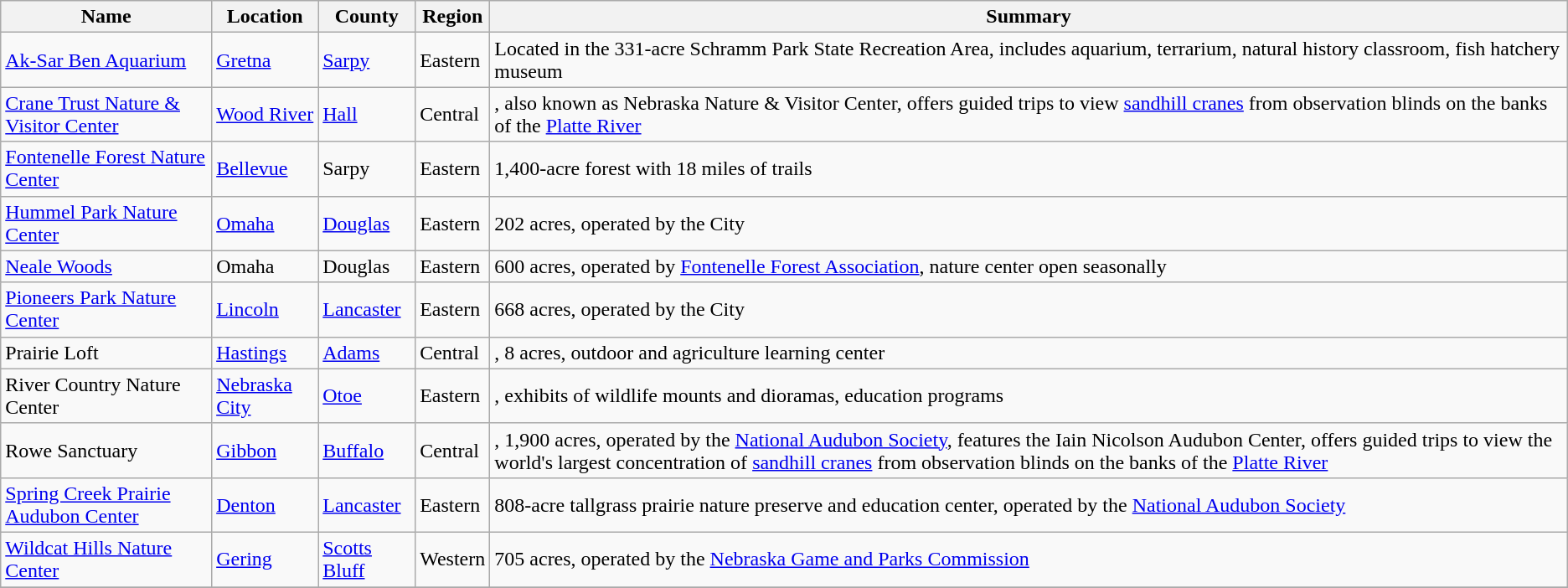<table class="wikitable sortable">
<tr>
<th>Name</th>
<th>Location</th>
<th>County</th>
<th>Region</th>
<th>Summary</th>
</tr>
<tr>
<td><a href='#'>Ak-Sar Ben Aquarium</a></td>
<td><a href='#'>Gretna</a></td>
<td><a href='#'>Sarpy</a></td>
<td>Eastern</td>
<td>Located in the 331-acre Schramm Park State Recreation Area, includes aquarium, terrarium, natural history classroom, fish hatchery museum</td>
</tr>
<tr>
<td><a href='#'>Crane Trust Nature & Visitor Center</a></td>
<td><a href='#'>Wood River</a></td>
<td><a href='#'>Hall</a></td>
<td>Central</td>
<td>, also known as Nebraska Nature & Visitor Center, offers guided trips to view <a href='#'>sandhill cranes</a> from observation blinds on the banks of the <a href='#'>Platte River</a></td>
</tr>
<tr>
<td><a href='#'>Fontenelle Forest Nature Center</a></td>
<td><a href='#'>Bellevue</a></td>
<td>Sarpy</td>
<td>Eastern</td>
<td>1,400-acre forest with 18 miles of trails</td>
</tr>
<tr>
<td><a href='#'>Hummel Park Nature Center</a></td>
<td><a href='#'>Omaha</a></td>
<td><a href='#'>Douglas</a></td>
<td>Eastern</td>
<td>202 acres, operated by the City</td>
</tr>
<tr>
<td><a href='#'>Neale Woods</a></td>
<td>Omaha</td>
<td>Douglas</td>
<td>Eastern</td>
<td>600 acres, operated by <a href='#'>Fontenelle Forest Association</a>, nature center open seasonally</td>
</tr>
<tr>
<td><a href='#'>Pioneers Park Nature Center</a></td>
<td><a href='#'>Lincoln</a></td>
<td><a href='#'>Lancaster</a></td>
<td>Eastern</td>
<td>668 acres, operated by the City</td>
</tr>
<tr>
<td>Prairie Loft</td>
<td><a href='#'>Hastings</a></td>
<td><a href='#'>Adams</a></td>
<td>Central</td>
<td>, 8 acres, outdoor and agriculture learning center</td>
</tr>
<tr>
<td>River Country Nature Center</td>
<td><a href='#'>Nebraska City</a></td>
<td><a href='#'>Otoe</a></td>
<td>Eastern</td>
<td>, exhibits of wildlife mounts and dioramas, education programs</td>
</tr>
<tr>
<td>Rowe Sanctuary</td>
<td><a href='#'>Gibbon</a></td>
<td><a href='#'>Buffalo</a></td>
<td>Central</td>
<td>, 1,900 acres, operated by the <a href='#'>National Audubon Society</a>, features the Iain Nicolson Audubon Center, offers guided trips to view the world's largest concentration of <a href='#'>sandhill cranes</a> from observation blinds on the banks of the <a href='#'>Platte River</a></td>
</tr>
<tr>
<td><a href='#'>Spring Creek Prairie Audubon Center</a></td>
<td><a href='#'>Denton</a></td>
<td><a href='#'>Lancaster</a></td>
<td>Eastern</td>
<td>808-acre tallgrass prairie nature preserve and education center, operated by the <a href='#'>National Audubon Society</a></td>
</tr>
<tr>
<td><a href='#'>Wildcat Hills Nature Center</a></td>
<td><a href='#'>Gering</a></td>
<td><a href='#'>Scotts Bluff</a></td>
<td>Western</td>
<td>705 acres, operated by the <a href='#'>Nebraska Game and Parks Commission</a></td>
</tr>
<tr>
</tr>
</table>
